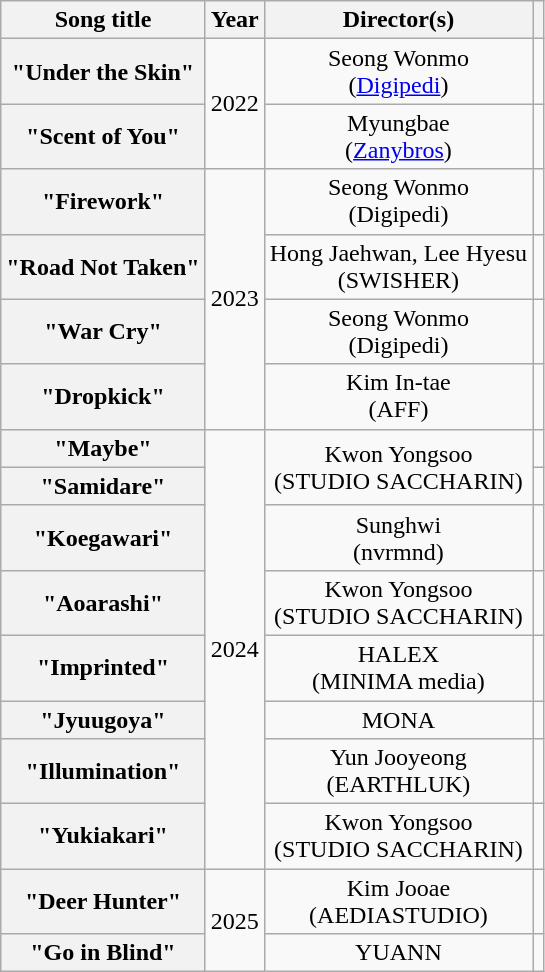<table class="wikitable plainrowheaders" style="text-align:center">
<tr>
<th scope="col">Song title</th>
<th scope="col">Year</th>
<th scope="col">Director(s)</th>
<th scope="col"></th>
</tr>
<tr>
<th scope="row">"Under the Skin"</th>
<td rowspan="2">2022</td>
<td style="text-align:center">Seong Wonmo<br>(<a href='#'>Digipedi</a>)</td>
<td></td>
</tr>
<tr>
<th scope="row">"Scent of You"</th>
<td style="text-align:center">Myungbae<br>(<a href='#'>Zanybros</a>)</td>
<td></td>
</tr>
<tr>
<th scope="row">"Firework"</th>
<td rowspan="4">2023</td>
<td style="text-align:center">Seong Wonmo<br>(Digipedi)</td>
<td></td>
</tr>
<tr>
<th scope="row">"Road Not Taken"</th>
<td style="text-align:center">Hong Jaehwan, Lee Hyesu<br>(SWISHER)</td>
<td></td>
</tr>
<tr>
<th scope="row">"War Cry"</th>
<td style="text-align:center">Seong Wonmo<br>(Digipedi)</td>
<td></td>
</tr>
<tr>
<th scope="row">"Dropkick"</th>
<td style="text-align:center">Kim In-tae<br>(AFF)</td>
<td></td>
</tr>
<tr>
<th scope="row">"Maybe"</th>
<td rowspan="8">2024</td>
<td rowspan="2">Kwon Yongsoo<br>(STUDIO SACCHARIN)</td>
<td></td>
</tr>
<tr>
<th scope="row">"Samidare"</th>
<td></td>
</tr>
<tr>
<th scope="row">"Koegawari"</th>
<td rowspan="1" style="text-align:center">Sunghwi<br>(nvrmnd)</td>
<td></td>
</tr>
<tr>
<th scope="row">"Aoarashi"</th>
<td rowspan="1" style="text-align:center">Kwon Yongsoo<br>(STUDIO SACCHARIN)</td>
<td></td>
</tr>
<tr>
<th scope="row">"Imprinted"</th>
<td>HALEX<br>(MINIMA media)</td>
<td></td>
</tr>
<tr>
<th scope="row">"Jyuugoya"</th>
<td>MONA</td>
<td></td>
</tr>
<tr>
<th scope="row">"Illumination"</th>
<td>Yun Jooyeong<br>(EARTHLUK)</td>
<td></td>
</tr>
<tr>
<th scope="row">"Yukiakari"</th>
<td>Kwon Yongsoo<br>(STUDIO SACCHARIN)</td>
<td></td>
</tr>
<tr>
<th scope="row">"Deer Hunter"</th>
<td rowspan="2">2025</td>
<td>Kim Jooae<br>(AEDIASTUDIO)</td>
<td></td>
</tr>
<tr>
<th scope="row">"Go in Blind"</th>
<td>YUANN</td>
<td></td>
</tr>
</table>
